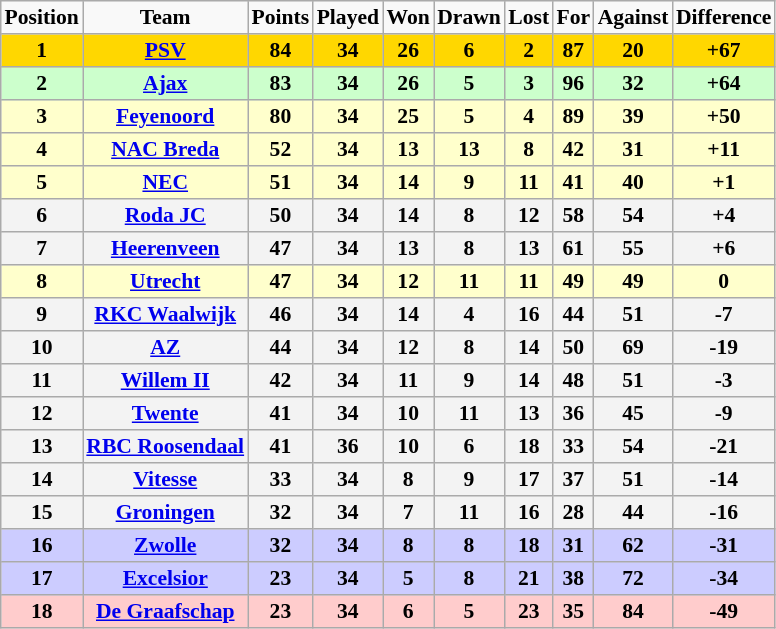<table border="2" cellpadding="2" cellspacing="0" style="margin: 0; background: #f9f9f9; border: 1px #aaa solid; border-collapse: collapse; font-size: 90%;">
<tr>
<th>Position</th>
<th>Team</th>
<th>Points</th>
<th>Played</th>
<th>Won</th>
<th>Drawn</th>
<th>Lost</th>
<th>For</th>
<th>Against</th>
<th>Difference</th>
</tr>
<tr>
<th bgcolor="gold">1</th>
<th bgcolor="gold"><a href='#'>PSV</a></th>
<th bgcolor="gold">84</th>
<th bgcolor="gold">34</th>
<th bgcolor="gold">26</th>
<th bgcolor="gold">6</th>
<th bgcolor="gold">2</th>
<th bgcolor="gold">87</th>
<th bgcolor="gold">20</th>
<th bgcolor="gold">+67</th>
</tr>
<tr>
<th bgcolor="CCFFCC">2</th>
<th bgcolor="CCFFCC"><a href='#'>Ajax</a></th>
<th bgcolor="CCFFCC">83</th>
<th bgcolor="CCFFCC">34</th>
<th bgcolor="CCFFCC">26</th>
<th bgcolor="CCFFCC">5</th>
<th bgcolor="CCFFCC">3</th>
<th bgcolor="CCFFCC">96</th>
<th bgcolor="CCFFCC">32</th>
<th bgcolor="CCFFCC">+64</th>
</tr>
<tr>
<th bgcolor="FFFFCC">3</th>
<th bgcolor="FFFFCC"><a href='#'>Feyenoord</a></th>
<th bgcolor="FFFFCC">80</th>
<th bgcolor="FFFFCC">34</th>
<th bgcolor="FFFFCC">25</th>
<th bgcolor="FFFFCC">5</th>
<th bgcolor="FFFFCC">4</th>
<th bgcolor="FFFFCC">89</th>
<th bgcolor="FFFFCC">39</th>
<th bgcolor="FFFFCC">+50</th>
</tr>
<tr>
<th bgcolor="FFFFCC">4</th>
<th bgcolor="FFFFCC"><a href='#'>NAC Breda</a></th>
<th bgcolor="FFFFCC">52</th>
<th bgcolor="FFFFCC">34</th>
<th bgcolor="FFFFCC">13</th>
<th bgcolor="FFFFCC">13</th>
<th bgcolor="FFFFCC">8</th>
<th bgcolor="FFFFCC">42</th>
<th bgcolor="FFFFCC">31</th>
<th bgcolor="FFFFCC">+11</th>
</tr>
<tr>
<th bgcolor="FFFFCC">5</th>
<th bgcolor="FFFFCC"><a href='#'>NEC</a></th>
<th bgcolor="FFFFCC">51</th>
<th bgcolor="FFFFCC">34</th>
<th bgcolor="FFFFCC">14</th>
<th bgcolor="FFFFCC">9</th>
<th bgcolor="FFFFCC">11</th>
<th bgcolor="FFFFCC">41</th>
<th bgcolor="FFFFCC">40</th>
<th bgcolor="FFFFCC">+1</th>
</tr>
<tr>
<th bgcolor="F3F3F3">6</th>
<th bgcolor="F3F3F3"><a href='#'>Roda JC</a></th>
<th bgcolor="F3F3F3">50</th>
<th bgcolor="F3F3F3">34</th>
<th bgcolor="F3F3F3">14</th>
<th bgcolor="F3F3F3">8</th>
<th bgcolor="F3F3F3">12</th>
<th bgcolor="F3F3F3">58</th>
<th bgcolor="F3F3F3">54</th>
<th bgcolor="F3F3F3">+4</th>
</tr>
<tr>
<th bgcolor="F3F3F3">7</th>
<th bgcolor="F3F3F3"><a href='#'>Heerenveen</a></th>
<th bgcolor="F3F3F3">47</th>
<th bgcolor="F3F3F3">34</th>
<th bgcolor="F3F3F3">13</th>
<th bgcolor="F3F3F3">8</th>
<th bgcolor="F3F3F3">13</th>
<th bgcolor="F3F3F3">61</th>
<th bgcolor="F3F3F3">55</th>
<th bgcolor="F3F3F3">+6</th>
</tr>
<tr>
<th bgcolor="FFFFCC">8</th>
<th bgcolor="FFFFCC"><a href='#'>Utrecht</a></th>
<th bgcolor="FFFFCC">47</th>
<th bgcolor="FFFFCC">34</th>
<th bgcolor="FFFFCC">12</th>
<th bgcolor="FFFFCC">11</th>
<th bgcolor="FFFFCC">11</th>
<th bgcolor="FFFFCC">49</th>
<th bgcolor="FFFFCC">49</th>
<th bgcolor="FFFFCC">0</th>
</tr>
<tr>
<th bgcolor="F3F3F3">9</th>
<th bgcolor="F3F3F3"><a href='#'>RKC Waalwijk</a></th>
<th bgcolor="F3F3F3">46</th>
<th bgcolor="F3F3F3">34</th>
<th bgcolor="F3F3F3">14</th>
<th bgcolor="F3F3F3">4</th>
<th bgcolor="F3F3F3">16</th>
<th bgcolor="F3F3F3">44</th>
<th bgcolor="F3F3F3">51</th>
<th bgcolor="F3F3F3">-7</th>
</tr>
<tr>
<th bgcolor="F3F3F3">10</th>
<th bgcolor="F3F3F3"><a href='#'>AZ</a></th>
<th bgcolor="F3F3F3">44</th>
<th bgcolor="F3F3F3">34</th>
<th bgcolor="F3F3F3">12</th>
<th bgcolor="F3F3F3">8</th>
<th bgcolor="F3F3F3">14</th>
<th bgcolor="F3F3F3">50</th>
<th bgcolor="F3F3F3">69</th>
<th bgcolor="F3F3F3">-19</th>
</tr>
<tr>
<th bgcolor="F3F3F3">11</th>
<th bgcolor="F3F3F3"><a href='#'>Willem II</a></th>
<th bgcolor="F3F3F3">42</th>
<th bgcolor="F3F3F3">34</th>
<th bgcolor="F3F3F3">11</th>
<th bgcolor="F3F3F3">9</th>
<th bgcolor="F3F3F3">14</th>
<th bgcolor="F3F3F3">48</th>
<th bgcolor="F3F3F3">51</th>
<th bgcolor="F3F3F3">-3</th>
</tr>
<tr>
<th bgcolor="F3F3F3">12</th>
<th bgcolor="F3F3F3"><a href='#'>Twente</a></th>
<th bgcolor="F3F3F3">41</th>
<th bgcolor="F3F3F3">34</th>
<th bgcolor="F3F3F3">10</th>
<th bgcolor="F3F3F3">11</th>
<th bgcolor="F3F3F3">13</th>
<th bgcolor="F3F3F3">36</th>
<th bgcolor="F3F3F3">45</th>
<th bgcolor="F3F3F3">-9</th>
</tr>
<tr>
<th bgcolor="F3F3F3">13</th>
<th bgcolor="F3F3F3"><a href='#'>RBC Roosendaal</a></th>
<th bgcolor="F3F3F3">41</th>
<th bgcolor="F3F3F3">36</th>
<th bgcolor="F3F3F3">10</th>
<th bgcolor="F3F3F3">6</th>
<th bgcolor="F3F3F3">18</th>
<th bgcolor="F3F3F3">33</th>
<th bgcolor="F3F3F3">54</th>
<th bgcolor="F3F3F3">-21</th>
</tr>
<tr>
<th bgcolor="F3F3F3">14</th>
<th bgcolor="F3F3F3"><a href='#'>Vitesse</a></th>
<th bgcolor="F3F3F3">33</th>
<th bgcolor="F3F3F3">34</th>
<th bgcolor="F3F3F3">8</th>
<th bgcolor="F3F3F3">9</th>
<th bgcolor="F3F3F3">17</th>
<th bgcolor="F3F3F3">37</th>
<th bgcolor="F3F3F3">51</th>
<th bgcolor="F3F3F3">-14</th>
</tr>
<tr>
<th bgcolor="F3F3F3">15</th>
<th bgcolor="F3F3F3"><a href='#'>Groningen</a></th>
<th bgcolor="F3F3F3">32</th>
<th bgcolor="F3F3F3">34</th>
<th bgcolor="F3F3F3">7</th>
<th bgcolor="F3F3F3">11</th>
<th bgcolor="F3F3F3">16</th>
<th bgcolor="F3F3F3">28</th>
<th bgcolor="F3F3F3">44</th>
<th bgcolor="F3F3F3">-16</th>
</tr>
<tr>
<th bgcolor="ccccff">16</th>
<th bgcolor="ccccff"><a href='#'>Zwolle</a></th>
<th bgcolor="ccccff">32</th>
<th bgcolor="ccccff">34</th>
<th bgcolor="ccccff">8</th>
<th bgcolor="ccccff">8</th>
<th bgcolor="ccccff">18</th>
<th bgcolor="ccccff">31</th>
<th bgcolor="ccccff">62</th>
<th bgcolor="ccccff">-31</th>
</tr>
<tr>
<th bgcolor="ccccff">17</th>
<th bgcolor="ccccff"><a href='#'>Excelsior</a></th>
<th bgcolor="ccccff">23</th>
<th bgcolor="ccccff">34</th>
<th bgcolor="ccccff">5</th>
<th bgcolor="ccccff">8</th>
<th bgcolor="ccccff">21</th>
<th bgcolor="ccccff">38</th>
<th bgcolor="ccccff">72</th>
<th bgcolor="ccccff">-34</th>
</tr>
<tr>
<th bgcolor="FFCCCC">18</th>
<th bgcolor="FFCCCC"><a href='#'>De Graafschap</a></th>
<th bgcolor="FFCCCC">23</th>
<th bgcolor="FFCCCC">34</th>
<th bgcolor="FFCCCC">6</th>
<th bgcolor="FFCCCC">5</th>
<th bgcolor="FFCCCC">23</th>
<th bgcolor="FFCCCC">35</th>
<th bgcolor="FFCCCC">84</th>
<th bgcolor="FFCCCC">-49</th>
</tr>
</table>
